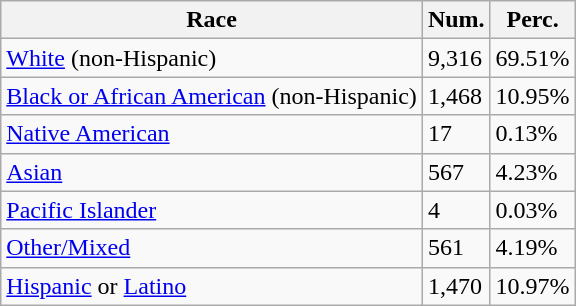<table class="wikitable">
<tr>
<th>Race</th>
<th>Num.</th>
<th>Perc.</th>
</tr>
<tr>
<td><a href='#'>White</a> (non-Hispanic)</td>
<td>9,316</td>
<td>69.51%</td>
</tr>
<tr>
<td><a href='#'>Black or African American</a> (non-Hispanic)</td>
<td>1,468</td>
<td>10.95%</td>
</tr>
<tr>
<td><a href='#'>Native American</a></td>
<td>17</td>
<td>0.13%</td>
</tr>
<tr>
<td><a href='#'>Asian</a></td>
<td>567</td>
<td>4.23%</td>
</tr>
<tr>
<td><a href='#'>Pacific Islander</a></td>
<td>4</td>
<td>0.03%</td>
</tr>
<tr>
<td><a href='#'>Other/Mixed</a></td>
<td>561</td>
<td>4.19%</td>
</tr>
<tr>
<td><a href='#'>Hispanic</a> or <a href='#'>Latino</a></td>
<td>1,470</td>
<td>10.97%</td>
</tr>
</table>
